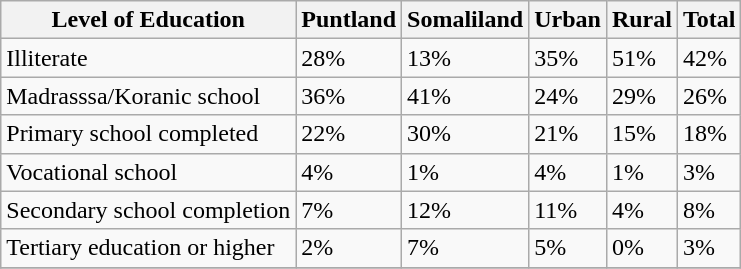<table class="wikitable">
<tr>
<th>Level of Education</th>
<th>Puntland</th>
<th>Somaliland</th>
<th>Urban</th>
<th>Rural</th>
<th>Total</th>
</tr>
<tr>
<td>Illiterate</td>
<td>28%</td>
<td>13%</td>
<td>35%</td>
<td>51%</td>
<td>42%</td>
</tr>
<tr>
<td>Madrasssa/Koranic school</td>
<td>36%</td>
<td>41%</td>
<td>24%</td>
<td>29%</td>
<td>26%</td>
</tr>
<tr>
<td>Primary school completed</td>
<td>22%</td>
<td>30%</td>
<td>21%</td>
<td>15%</td>
<td>18%</td>
</tr>
<tr>
<td>Vocational school</td>
<td>4%</td>
<td>1%</td>
<td>4%</td>
<td>1%</td>
<td>3%</td>
</tr>
<tr>
<td>Secondary school completion</td>
<td>7%</td>
<td>12%</td>
<td>11%</td>
<td>4%</td>
<td>8%</td>
</tr>
<tr>
<td>Tertiary education or higher</td>
<td>2%</td>
<td>7%</td>
<td>5%</td>
<td>0%</td>
<td>3%</td>
</tr>
<tr>
</tr>
</table>
